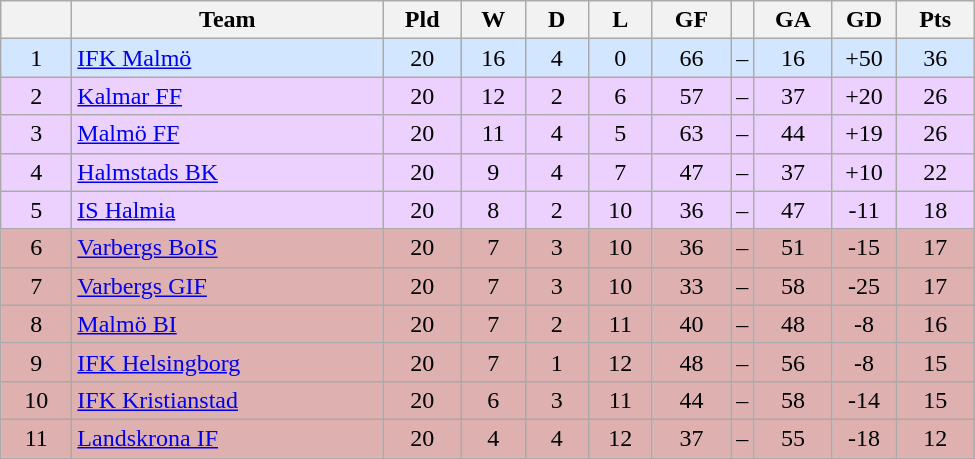<table class="wikitable" style="text-align: center;">
<tr>
<th style="width: 40px;"></th>
<th style="width: 200px;">Team</th>
<th style="width: 45px;">Pld</th>
<th style="width: 35px;">W</th>
<th style="width: 35px;">D</th>
<th style="width: 35px;">L</th>
<th style="width: 45px;">GF</th>
<th></th>
<th style="width: 45px;">GA</th>
<th style="width: 35px;">GD</th>
<th style="width: 45px;">Pts</th>
</tr>
<tr style="background: #d2e6ff">
<td>1</td>
<td style="text-align: left;"><a href='#'>IFK Malmö</a></td>
<td>20</td>
<td>16</td>
<td>4</td>
<td>0</td>
<td>66</td>
<td>–</td>
<td>16</td>
<td>+50</td>
<td>36</td>
</tr>
<tr style="background: #ecd1ff">
<td>2</td>
<td style="text-align: left;"><a href='#'>Kalmar FF</a></td>
<td>20</td>
<td>12</td>
<td>2</td>
<td>6</td>
<td>57</td>
<td>–</td>
<td>37</td>
<td>+20</td>
<td>26</td>
</tr>
<tr style="background: #ecd1ff">
<td>3</td>
<td style="text-align: left;"><a href='#'>Malmö FF</a></td>
<td>20</td>
<td>11</td>
<td>4</td>
<td>5</td>
<td>63</td>
<td>–</td>
<td>44</td>
<td>+19</td>
<td>26</td>
</tr>
<tr style="background: #ecd1ff">
<td>4</td>
<td style="text-align: left;"><a href='#'>Halmstads BK</a></td>
<td>20</td>
<td>9</td>
<td>4</td>
<td>7</td>
<td>47</td>
<td>–</td>
<td>37</td>
<td>+10</td>
<td>22</td>
</tr>
<tr style="background: #ecd1ff">
<td>5</td>
<td style="text-align: left;"><a href='#'>IS Halmia</a></td>
<td>20</td>
<td>8</td>
<td>2</td>
<td>10</td>
<td>36</td>
<td>–</td>
<td>47</td>
<td>-11</td>
<td>18</td>
</tr>
<tr style="background: #deb0b0">
<td>6</td>
<td style="text-align: left;"><a href='#'>Varbergs BoIS</a></td>
<td>20</td>
<td>7</td>
<td>3</td>
<td>10</td>
<td>36</td>
<td>–</td>
<td>51</td>
<td>-15</td>
<td>17</td>
</tr>
<tr style="background: #deb0b0">
<td>7</td>
<td style="text-align: left;"><a href='#'>Varbergs GIF</a></td>
<td>20</td>
<td>7</td>
<td>3</td>
<td>10</td>
<td>33</td>
<td>–</td>
<td>58</td>
<td>-25</td>
<td>17</td>
</tr>
<tr style="background: #deb0b0">
<td>8</td>
<td style="text-align: left;"><a href='#'>Malmö BI</a></td>
<td>20</td>
<td>7</td>
<td>2</td>
<td>11</td>
<td>40</td>
<td>–</td>
<td>48</td>
<td>-8</td>
<td>16</td>
</tr>
<tr style="background: #deb0b0">
<td>9</td>
<td style="text-align: left;"><a href='#'>IFK Helsingborg</a></td>
<td>20</td>
<td>7</td>
<td>1</td>
<td>12</td>
<td>48</td>
<td>–</td>
<td>56</td>
<td>-8</td>
<td>15</td>
</tr>
<tr style="background: #deb0b0">
<td>10</td>
<td style="text-align: left;"><a href='#'>IFK Kristianstad</a></td>
<td>20</td>
<td>6</td>
<td>3</td>
<td>11</td>
<td>44</td>
<td>–</td>
<td>58</td>
<td>-14</td>
<td>15</td>
</tr>
<tr style="background: #deb0b0">
<td>11</td>
<td style="text-align: left;"><a href='#'>Landskrona IF</a></td>
<td>20</td>
<td>4</td>
<td>4</td>
<td>12</td>
<td>37</td>
<td>–</td>
<td>55</td>
<td>-18</td>
<td>12</td>
</tr>
</table>
